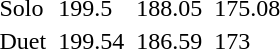<table>
<tr>
<td>Solo</td>
<td></td>
<td>199.5</td>
<td></td>
<td>188.05</td>
<td></td>
<td>175.08</td>
</tr>
<tr>
<td>Duet</td>
<td></td>
<td>199.54</td>
<td></td>
<td>186.59</td>
<td></td>
<td>173</td>
</tr>
</table>
